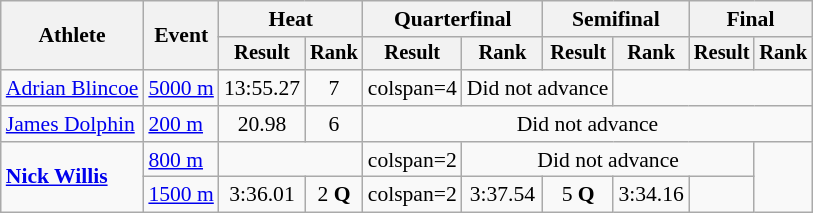<table class=wikitable style="font-size:90%">
<tr>
<th rowspan="2">Athlete</th>
<th rowspan="2">Event</th>
<th colspan="2">Heat</th>
<th colspan="2">Quarterfinal</th>
<th colspan="2">Semifinal</th>
<th colspan="2">Final</th>
</tr>
<tr style="font-size:95%">
<th>Result</th>
<th>Rank</th>
<th>Result</th>
<th>Rank</th>
<th>Result</th>
<th>Rank</th>
<th>Result</th>
<th>Rank</th>
</tr>
<tr align=center>
<td align=left><a href='#'>Adrian Blincoe</a></td>
<td align=left><a href='#'>5000 m</a></td>
<td>13:55.27</td>
<td>7</td>
<td>colspan=4 </td>
<td colspan=2>Did not advance</td>
</tr>
<tr align=center>
<td align=left><a href='#'>James Dolphin</a></td>
<td align=left><a href='#'>200 m</a></td>
<td>20.98</td>
<td>6</td>
<td colspan=6>Did not advance</td>
</tr>
<tr align=center>
<td align=left rowspan=2><strong><a href='#'>Nick Willis</a></strong></td>
<td align=left><a href='#'>800 m</a></td>
<td colspan=2></td>
<td>colspan=2 </td>
<td colspan=4>Did not advance</td>
</tr>
<tr align=center>
<td align=left><a href='#'>1500 m</a></td>
<td>3:36.01</td>
<td>2 <strong>Q</strong></td>
<td>colspan=2 </td>
<td>3:37.54</td>
<td>5 <strong>Q</strong></td>
<td>3:34.16</td>
<td></td>
</tr>
</table>
